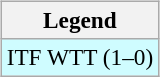<table>
<tr valign=top>
<td><br><table class=wikitable style=font-size:97%>
<tr>
<th>Legend</th>
</tr>
<tr bgcolor=cffcff>
<td>ITF WTT (1–0)</td>
</tr>
</table>
</td>
<td></td>
</tr>
</table>
